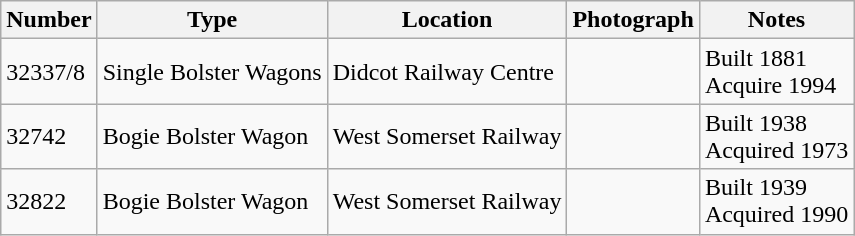<table class="wikitable">
<tr>
<th>Number</th>
<th>Type</th>
<th>Location</th>
<th>Photograph</th>
<th>Notes</th>
</tr>
<tr>
<td>32337/8</td>
<td>Single Bolster Wagons</td>
<td>Didcot Railway Centre</td>
<td></td>
<td>Built 1881<br>Acquire 1994</td>
</tr>
<tr>
<td>32742</td>
<td>Bogie Bolster Wagon</td>
<td>West Somerset Railway</td>
<td></td>
<td>Built 1938<br>Acquired 1973</td>
</tr>
<tr>
<td>32822</td>
<td>Bogie Bolster Wagon</td>
<td>West Somerset Railway</td>
<td></td>
<td>Built 1939<br>Acquired 1990</td>
</tr>
</table>
